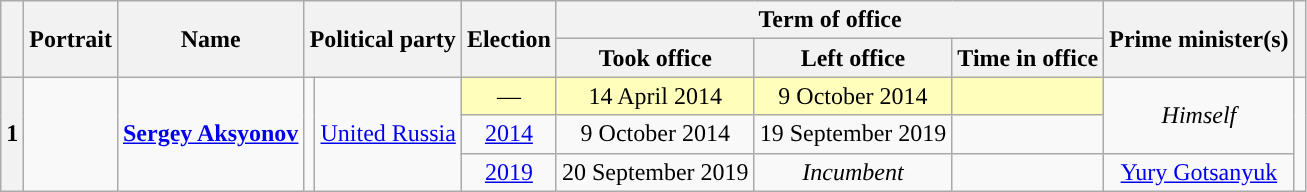<table class="wikitable" style="text-align:center">
<tr>
<th rowspan=2></th>
<th rowspan=2>Portrait</th>
<th rowspan=2>Name</th>
<th colspan=2 rowspan=2>Political party</th>
<th rowspan=2>Election</th>
<th colspan=3>Term of office</th>
<th rowspan=2>Prime minister(s)</th>
<th rowspan=2></th>
</tr>
<tr>
<th>Took office</th>
<th>Left office</th>
<th>Time in office</th>
</tr>
<tr>
<th rowspan=3>1</th>
<td rowspan=3></td>
<td rowspan=3><strong><a href='#'>Sergey Aksyonov</a></strong><br></td>
<td rowspan=3 style="background: "></td>
<td rowspan=3><a href='#'>United Russia</a></td>
<td style="background:#FFB">—</td>
<td style="background:#FFB">14 April 2014</td>
<td style="background:#FFB">9 October 2014</td>
<td style="background:#FFB"></td>
<td rowspan=2><em>Himself</em></td>
</tr>
<tr>
<td><a href='#'>2014</a></td>
<td>9 October 2014</td>
<td>19 September 2019</td>
<td></td>
</tr>
<tr>
<td><a href='#'>2019</a></td>
<td>20 September 2019</td>
<td><em>Incumbent</em></td>
<td></td>
<td><a href='#'>Yury Gotsanyuk</a></td>
</tr>
</table>
